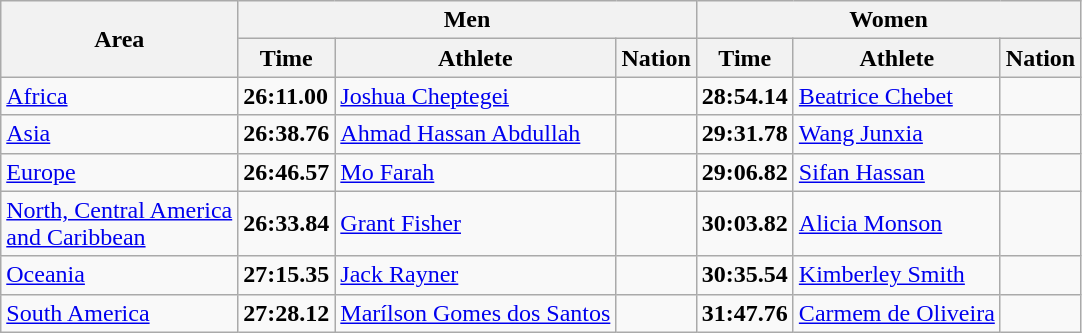<table class="wikitable">
<tr>
<th rowspan=2>Area</th>
<th colspan=3>Men</th>
<th colspan=3>Women</th>
</tr>
<tr>
<th>Time</th>
<th>Athlete</th>
<th>Nation</th>
<th>Time</th>
<th>Athlete</th>
<th>Nation</th>
</tr>
<tr>
<td><a href='#'>Africa</a> </td>
<td><strong>26:11.00</strong> </td>
<td><a href='#'>Joshua Cheptegei</a></td>
<td></td>
<td><strong>28:54.14</strong> </td>
<td><a href='#'>Beatrice Chebet</a></td>
<td></td>
</tr>
<tr>
<td><a href='#'>Asia</a> </td>
<td><strong>26:38.76</strong></td>
<td><a href='#'>Ahmad Hassan Abdullah</a></td>
<td></td>
<td><strong>29:31.78</strong></td>
<td><a href='#'>Wang Junxia</a></td>
<td></td>
</tr>
<tr>
<td><a href='#'>Europe</a> </td>
<td><strong>26:46.57</strong></td>
<td><a href='#'>Mo Farah</a></td>
<td></td>
<td><strong>29:06.82</strong></td>
<td><a href='#'>Sifan Hassan</a></td>
<td></td>
</tr>
<tr>
<td><a href='#'>North, Central America<br> and Caribbean</a> </td>
<td><strong>26:33.84</strong></td>
<td><a href='#'>Grant Fisher</a></td>
<td></td>
<td><strong>30:03.82</strong></td>
<td><a href='#'>Alicia Monson</a></td>
<td></td>
</tr>
<tr>
<td><a href='#'>Oceania</a> </td>
<td><strong>27:15.35</strong></td>
<td><a href='#'>Jack Rayner</a></td>
<td></td>
<td><strong>30:35.54</strong></td>
<td><a href='#'>Kimberley Smith</a></td>
<td></td>
</tr>
<tr>
<td><a href='#'>South America</a> </td>
<td><strong>27:28.12</strong></td>
<td><a href='#'>Marílson Gomes dos Santos</a></td>
<td></td>
<td><strong>31:47.76</strong></td>
<td><a href='#'>Carmem de Oliveira</a></td>
<td></td>
</tr>
</table>
